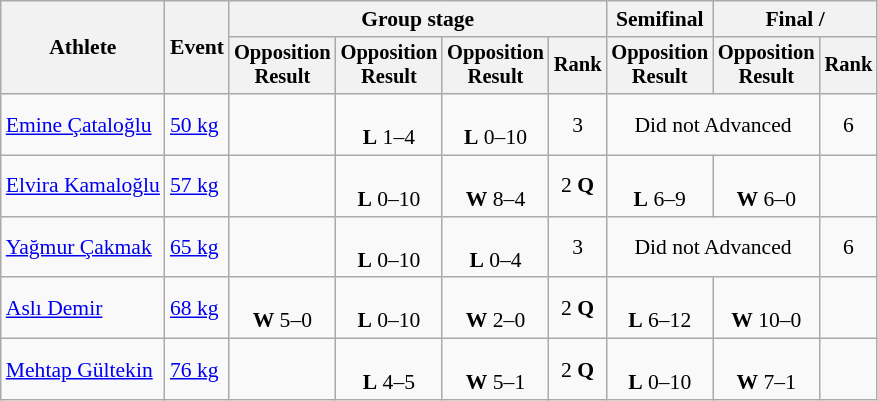<table class=wikitable style=font-size:90%;text-align:center>
<tr>
<th rowspan=2>Athlete</th>
<th rowspan=2>Event</th>
<th colspan=4>Group stage</th>
<th>Semifinal</th>
<th colspan=2>Final / </th>
</tr>
<tr style=font-size:95%>
<th>Opposition<br>Result</th>
<th>Opposition<br>Result</th>
<th>Opposition<br>Result</th>
<th>Rank</th>
<th>Opposition<br>Result</th>
<th>Opposition<br>Result</th>
<th>Rank</th>
</tr>
<tr>
<td align=left><a href='#'>Emine Çataloğlu</a></td>
<td align=left><a href='#'>50 kg</a></td>
<td></td>
<td><br><strong>L</strong> 1–4</td>
<td><br><strong>L</strong> 0–10</td>
<td>3</td>
<td colspan=2>Did not Advanced</td>
<td>6</td>
</tr>
<tr>
<td align=left><a href='#'>Elvira Kamaloğlu</a></td>
<td align=left><a href='#'>57 kg</a></td>
<td></td>
<td><br><strong>L</strong> 0–10</td>
<td><br><strong>W</strong> 8–4</td>
<td>2 <strong>Q</strong></td>
<td><br><strong>L</strong> 6–9</td>
<td><br><strong>W</strong> 6–0</td>
<td></td>
</tr>
<tr>
<td align=left><a href='#'>Yağmur Çakmak</a></td>
<td align=left><a href='#'>65 kg</a></td>
<td></td>
<td><br><strong>L</strong> 0–10</td>
<td><br><strong>L</strong> 0–4</td>
<td>3</td>
<td colspan=2>Did not Advanced</td>
<td>6</td>
</tr>
<tr>
<td align=left><a href='#'>Aslı Demir</a></td>
<td align=left><a href='#'>68 kg</a></td>
<td><br><strong>W</strong> 5–0</td>
<td><br><strong>L</strong> 0–10</td>
<td><br><strong>W</strong> 2–0</td>
<td>2 <strong>Q</strong></td>
<td><br><strong>L</strong> 6–12</td>
<td><br><strong>W</strong> 10–0</td>
<td></td>
</tr>
<tr>
<td align=left><a href='#'>Mehtap Gültekin</a></td>
<td align=left><a href='#'>76 kg</a></td>
<td></td>
<td><br><strong>L</strong> 4–5</td>
<td><br><strong>W</strong> 5–1</td>
<td>2 <strong>Q</strong></td>
<td><br><strong>L</strong> 0–10</td>
<td><br><strong>W</strong> 7–1</td>
<td></td>
</tr>
</table>
